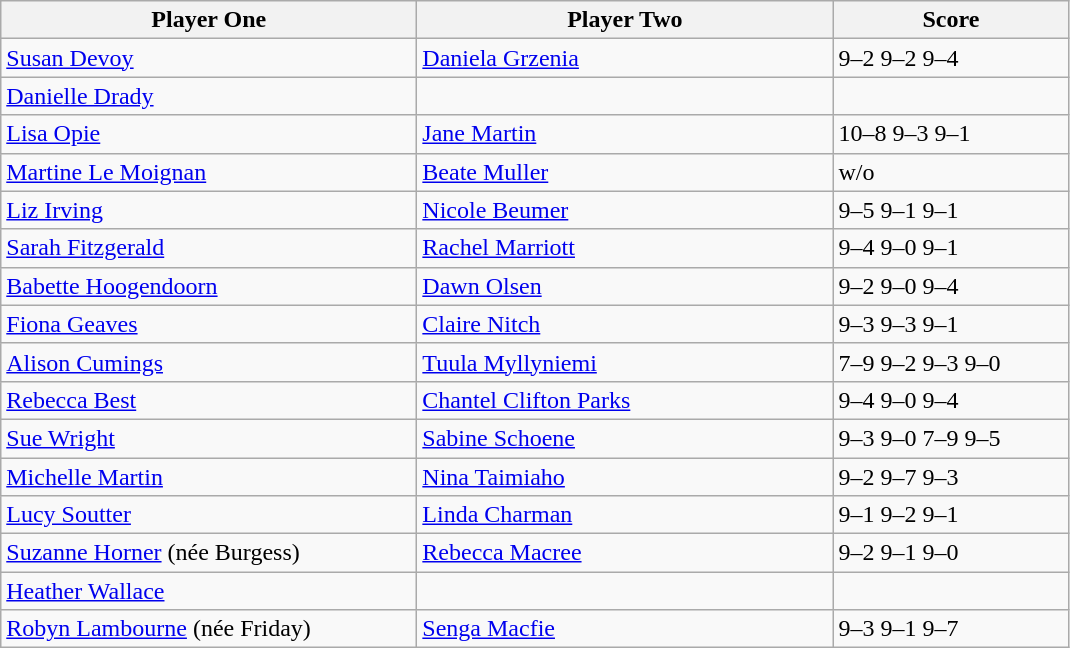<table class="wikitable">
<tr>
<th width=270>Player One</th>
<th width=270>Player Two</th>
<th width=150>Score</th>
</tr>
<tr>
<td> <a href='#'>Susan Devoy</a></td>
<td> <a href='#'>Daniela Grzenia</a></td>
<td>9–2 9–2 9–4</td>
</tr>
<tr>
<td> <a href='#'>Danielle Drady</a></td>
<td></td>
<td></td>
</tr>
<tr>
<td> <a href='#'>Lisa Opie</a></td>
<td> <a href='#'>Jane Martin</a></td>
<td>10–8 9–3 9–1</td>
</tr>
<tr>
<td> <a href='#'>Martine Le Moignan</a></td>
<td> <a href='#'>Beate Muller</a></td>
<td>w/o</td>
</tr>
<tr>
<td> <a href='#'>Liz Irving</a></td>
<td> <a href='#'>Nicole Beumer</a></td>
<td>9–5 9–1 9–1</td>
</tr>
<tr>
<td> <a href='#'>Sarah Fitzgerald</a></td>
<td> <a href='#'>Rachel Marriott</a></td>
<td>9–4 9–0 9–1</td>
</tr>
<tr>
<td> <a href='#'>Babette Hoogendoorn</a></td>
<td> <a href='#'>Dawn Olsen</a></td>
<td>9–2 9–0 9–4</td>
</tr>
<tr>
<td> <a href='#'>Fiona Geaves</a></td>
<td> <a href='#'>Claire Nitch</a></td>
<td>9–3 9–3 9–1</td>
</tr>
<tr>
<td> <a href='#'>Alison Cumings</a></td>
<td> <a href='#'>Tuula Myllyniemi</a></td>
<td>7–9 9–2 9–3 9–0</td>
</tr>
<tr>
<td> <a href='#'>Rebecca Best</a></td>
<td> <a href='#'>Chantel Clifton Parks</a></td>
<td>9–4 9–0 9–4</td>
</tr>
<tr>
<td> <a href='#'>Sue Wright</a></td>
<td> <a href='#'>Sabine Schoene</a></td>
<td>9–3 9–0 7–9 9–5</td>
</tr>
<tr>
<td> <a href='#'>Michelle Martin</a></td>
<td> <a href='#'>Nina Taimiaho</a></td>
<td>9–2 9–7 9–3</td>
</tr>
<tr>
<td> <a href='#'>Lucy Soutter</a></td>
<td> <a href='#'>Linda Charman</a></td>
<td>9–1 9–2 9–1</td>
</tr>
<tr>
<td> <a href='#'>Suzanne Horner</a> (née Burgess)</td>
<td> <a href='#'>Rebecca Macree</a></td>
<td>9–2 9–1 9–0</td>
</tr>
<tr>
<td> <a href='#'>Heather Wallace</a></td>
<td></td>
<td></td>
</tr>
<tr>
<td> <a href='#'>Robyn Lambourne</a> (née Friday)</td>
<td> <a href='#'>Senga Macfie</a></td>
<td>9–3 9–1 9–7</td>
</tr>
</table>
